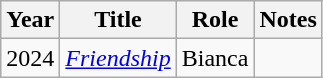<table class="wikitable">
<tr>
<th>Year</th>
<th>Title</th>
<th>Role</th>
<th>Notes</th>
</tr>
<tr>
<td>2024</td>
<td><em><a href='#'>Friendship</a></em></td>
<td>Bianca</td>
<td></td>
</tr>
</table>
